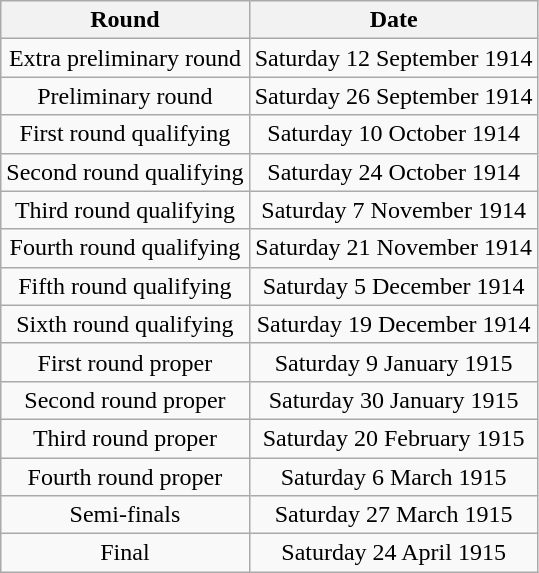<table class="wikitable" style="text-align: center">
<tr>
<th>Round</th>
<th>Date</th>
</tr>
<tr>
<td>Extra preliminary round</td>
<td>Saturday 12 September 1914</td>
</tr>
<tr>
<td>Preliminary round</td>
<td>Saturday 26 September 1914</td>
</tr>
<tr>
<td>First round qualifying</td>
<td>Saturday 10 October 1914</td>
</tr>
<tr>
<td>Second round qualifying</td>
<td>Saturday 24 October 1914</td>
</tr>
<tr>
<td>Third round qualifying</td>
<td>Saturday 7 November 1914</td>
</tr>
<tr>
<td>Fourth round qualifying</td>
<td>Saturday 21 November 1914</td>
</tr>
<tr>
<td>Fifth round qualifying</td>
<td>Saturday 5 December 1914</td>
</tr>
<tr>
<td>Sixth round qualifying</td>
<td>Saturday 19 December 1914</td>
</tr>
<tr>
<td>First round proper</td>
<td>Saturday 9 January 1915</td>
</tr>
<tr>
<td>Second round proper</td>
<td>Saturday 30 January 1915</td>
</tr>
<tr>
<td>Third round proper</td>
<td>Saturday 20 February 1915</td>
</tr>
<tr>
<td>Fourth round proper</td>
<td>Saturday 6 March 1915</td>
</tr>
<tr>
<td>Semi-finals</td>
<td>Saturday 27 March 1915</td>
</tr>
<tr>
<td>Final</td>
<td>Saturday 24 April 1915</td>
</tr>
</table>
